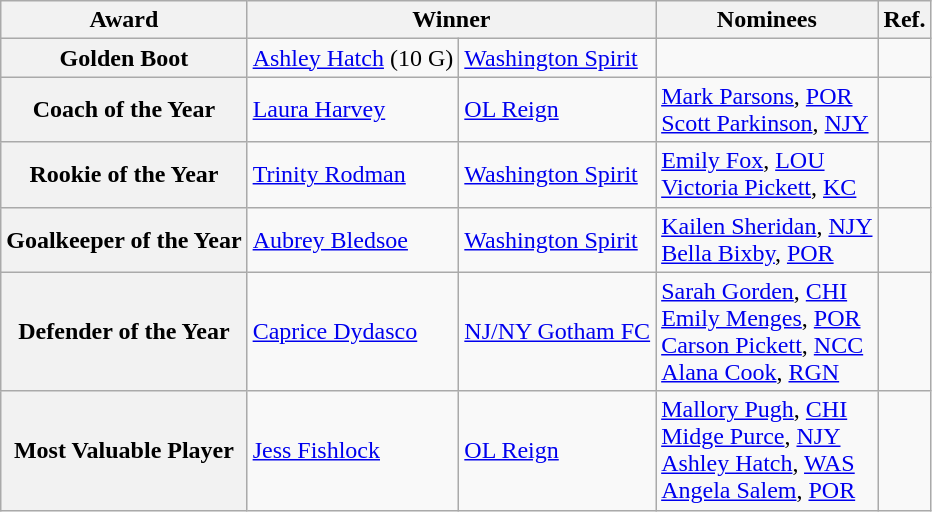<table class="wikitable">
<tr>
<th>Award</th>
<th colspan=2>Winner</th>
<th>Nominees</th>
<th>Ref.</th>
</tr>
<tr>
<th>Golden Boot</th>
<td> <a href='#'>Ashley Hatch</a> (10 G)</td>
<td><a href='#'>Washington Spirit</a></td>
<td></td>
<td></td>
</tr>
<tr>
<th>Coach of the Year</th>
<td> <a href='#'>Laura Harvey</a></td>
<td><a href='#'>OL Reign</a></td>
<td>  <a href='#'>Mark Parsons</a>, <a href='#'>POR</a><br> <a href='#'>Scott Parkinson</a>, <a href='#'>NJY</a></td>
<td></td>
</tr>
<tr>
<th>Rookie of the Year</th>
<td> <a href='#'>Trinity Rodman</a></td>
<td><a href='#'>Washington Spirit</a></td>
<td> <a href='#'>Emily Fox</a>, <a href='#'>LOU</a><br>  <a href='#'>Victoria Pickett</a>, <a href='#'>KC</a><br></td>
<td></td>
</tr>
<tr>
<th>Goalkeeper of the Year</th>
<td> <a href='#'>Aubrey Bledsoe</a></td>
<td><a href='#'>Washington Spirit</a></td>
<td> <a href='#'>Kailen Sheridan</a>, <a href='#'>NJY</a><br> <a href='#'>Bella Bixby</a>, <a href='#'>POR</a></td>
<td></td>
</tr>
<tr>
<th>Defender of the Year</th>
<td> <a href='#'>Caprice Dydasco</a></td>
<td><a href='#'>NJ/NY Gotham FC</a></td>
<td> <a href='#'>Sarah Gorden</a>, <a href='#'>CHI</a><br> <a href='#'>Emily Menges</a>, <a href='#'>POR</a><br>  <a href='#'>Carson Pickett</a>, <a href='#'>NCC</a><br> <a href='#'>Alana Cook</a>, <a href='#'>RGN</a><br></td>
<td></td>
</tr>
<tr>
<th>Most Valuable Player</th>
<td> <a href='#'>Jess Fishlock</a></td>
<td><a href='#'>OL Reign</a></td>
<td> <a href='#'>Mallory Pugh</a>, <a href='#'>CHI</a><br> <a href='#'>Midge Purce</a>, <a href='#'>NJY</a><br> <a href='#'>Ashley Hatch</a>, <a href='#'>WAS</a><br> <a href='#'>Angela Salem</a>, <a href='#'>POR</a></td>
<td></td>
</tr>
</table>
